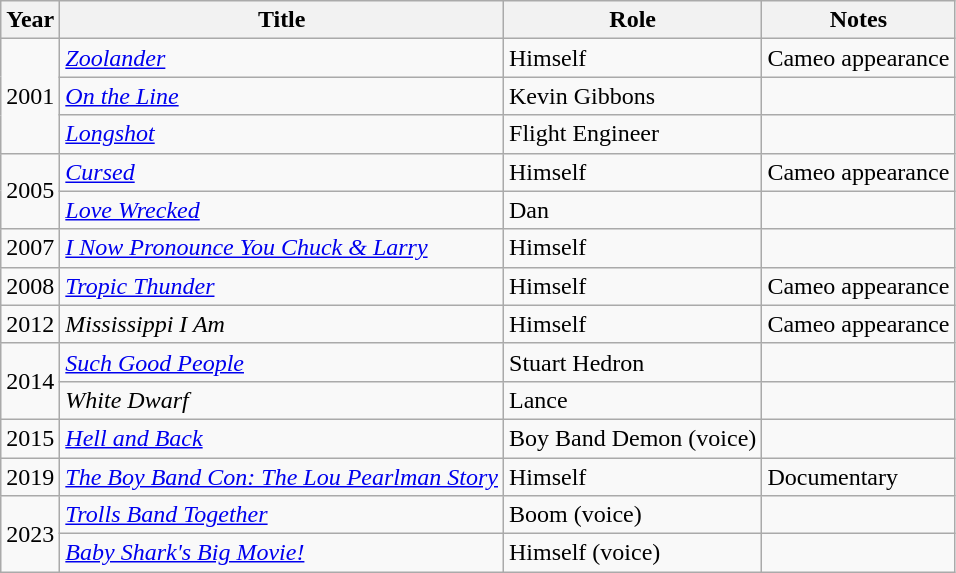<table class="wikitable sortable">
<tr>
<th>Year</th>
<th>Title</th>
<th>Role</th>
<th class="unsortable">Notes</th>
</tr>
<tr>
<td rowspan="3">2001</td>
<td><em><a href='#'>Zoolander</a></em></td>
<td>Himself</td>
<td>Cameo appearance</td>
</tr>
<tr>
<td><em><a href='#'>On the Line</a></em></td>
<td>Kevin Gibbons</td>
<td></td>
</tr>
<tr>
<td><em><a href='#'>Longshot</a></em></td>
<td>Flight Engineer</td>
<td></td>
</tr>
<tr>
<td rowspan="2">2005</td>
<td><em><a href='#'>Cursed</a></em></td>
<td>Himself</td>
<td>Cameo appearance</td>
</tr>
<tr>
<td><em><a href='#'>Love Wrecked</a></em></td>
<td>Dan</td>
<td></td>
</tr>
<tr>
<td>2007</td>
<td><em><a href='#'>I Now Pronounce You Chuck & Larry</a></em></td>
<td>Himself</td>
<td></td>
</tr>
<tr>
<td>2008</td>
<td><em><a href='#'>Tropic Thunder</a></em></td>
<td>Himself</td>
<td>Cameo appearance</td>
</tr>
<tr>
<td>2012</td>
<td><em>Mississippi I Am</em></td>
<td>Himself</td>
<td>Cameo appearance</td>
</tr>
<tr>
<td rowspan="2">2014</td>
<td><em><a href='#'>Such Good People</a></em></td>
<td>Stuart Hedron</td>
<td></td>
</tr>
<tr>
<td><em>White Dwarf</em></td>
<td>Lance</td>
<td></td>
</tr>
<tr>
<td>2015</td>
<td><em><a href='#'>Hell and Back</a></em></td>
<td>Boy Band Demon (voice)</td>
<td></td>
</tr>
<tr>
<td>2019</td>
<td><em><a href='#'>The Boy Band Con: The Lou Pearlman Story</a></em></td>
<td>Himself</td>
<td>Documentary</td>
</tr>
<tr>
<td rowspan="2">2023</td>
<td><em><a href='#'>Trolls Band Together</a></em></td>
<td>Boom (voice)</td>
<td></td>
</tr>
<tr>
<td><em><a href='#'>Baby Shark's Big Movie!</a></em></td>
<td>Himself (voice)</td>
<td></td>
</tr>
</table>
